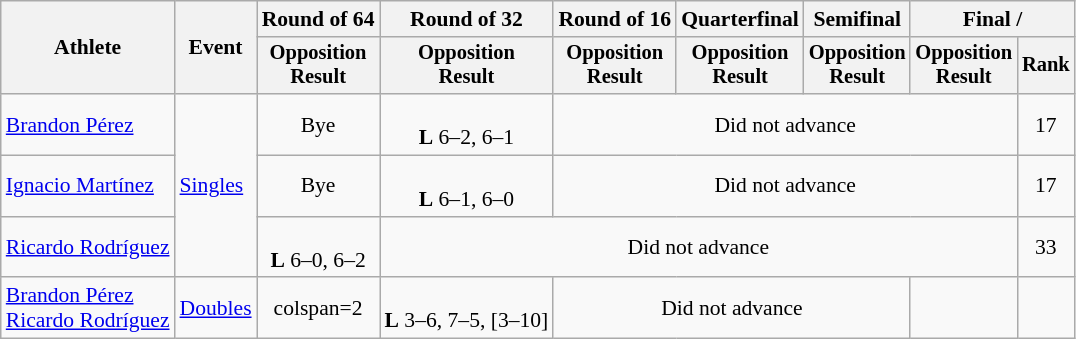<table class=wikitable style=font-size:90%;text-align:center>
<tr>
<th rowspan=2>Athlete</th>
<th rowspan=2>Event</th>
<th>Round of 64</th>
<th>Round of 32</th>
<th>Round of 16</th>
<th>Quarterfinal</th>
<th>Semifinal</th>
<th colspan=2>Final / </th>
</tr>
<tr style=font-size:95%>
<th>Opposition<br>Result</th>
<th>Opposition<br>Result</th>
<th>Opposition<br>Result</th>
<th>Opposition<br>Result</th>
<th>Opposition<br>Result</th>
<th>Opposition<br>Result</th>
<th>Rank</th>
</tr>
<tr>
<td align=left><a href='#'>Brandon Pérez</a></td>
<td align=left rowspan=3><a href='#'>Singles</a></td>
<td>Bye</td>
<td><br><strong>L</strong> 6–2, 6–1</td>
<td colspan=4>Did not advance</td>
<td>17</td>
</tr>
<tr>
<td align=left><a href='#'>Ignacio Martínez</a></td>
<td>Bye</td>
<td><br><strong>L</strong> 6–1, 6–0</td>
<td colspan=4>Did not advance</td>
<td>17</td>
</tr>
<tr>
<td align=left><a href='#'>Ricardo Rodríguez</a></td>
<td><br><strong>L</strong> 6–0, 6–2</td>
<td colspan=5>Did not advance</td>
<td>33</td>
</tr>
<tr>
<td align=left><a href='#'>Brandon Pérez</a><br><a href='#'>Ricardo Rodríguez</a></td>
<td align=left><a href='#'>Doubles</a></td>
<td>colspan=2 </td>
<td><br><strong>L</strong> 3–6, 7–5, [3–10]</td>
<td colspan=3>Did not advance</td>
<td></td>
</tr>
</table>
